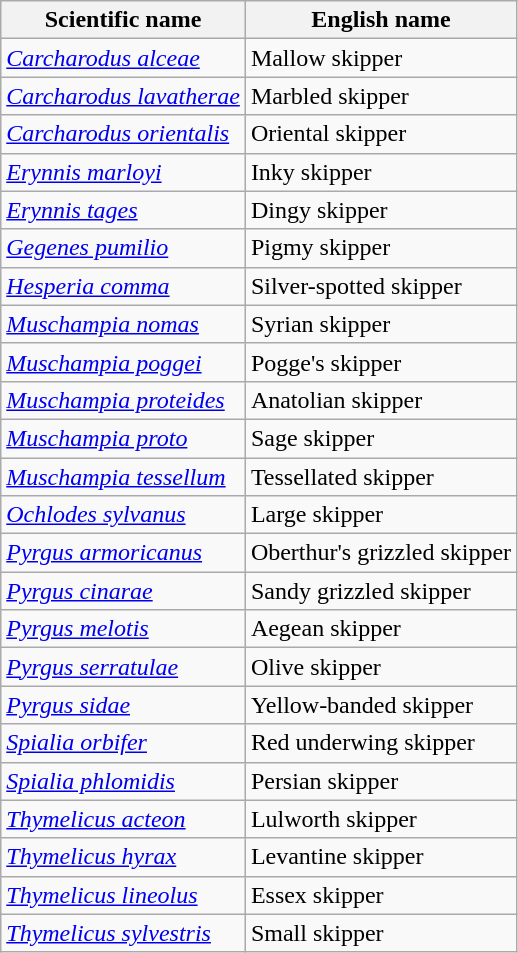<table class="wikitable sortable">
<tr>
<th>Scientific name</th>
<th>English name</th>
</tr>
<tr>
<td><em><a href='#'>Carcharodus alceae</a></em></td>
<td>Mallow skipper</td>
</tr>
<tr>
<td><em><a href='#'>Carcharodus lavatherae</a></em></td>
<td>Marbled skipper</td>
</tr>
<tr>
<td><em><a href='#'>Carcharodus orientalis</a></em></td>
<td>Oriental skipper</td>
</tr>
<tr>
<td><em><a href='#'>Erynnis marloyi</a></em></td>
<td>Inky skipper</td>
</tr>
<tr>
<td><em><a href='#'>Erynnis tages</a></em></td>
<td>Dingy skipper</td>
</tr>
<tr>
<td><em><a href='#'>Gegenes pumilio</a></em></td>
<td>Pigmy skipper</td>
</tr>
<tr>
<td><em><a href='#'>Hesperia comma</a></em></td>
<td>Silver-spotted skipper</td>
</tr>
<tr>
<td><em><a href='#'>Muschampia nomas</a></em></td>
<td>Syrian skipper</td>
</tr>
<tr>
<td><em><a href='#'>Muschampia poggei</a></em></td>
<td>Pogge's skipper</td>
</tr>
<tr>
<td><em><a href='#'>Muschampia proteides</a></em></td>
<td>Anatolian skipper</td>
</tr>
<tr>
<td><em><a href='#'>Muschampia proto</a></em></td>
<td>Sage skipper</td>
</tr>
<tr>
<td><em><a href='#'>Muschampia tessellum</a></em></td>
<td>Tessellated skipper</td>
</tr>
<tr>
<td><em><a href='#'>Ochlodes sylvanus</a></em></td>
<td>Large skipper</td>
</tr>
<tr>
<td><em><a href='#'>Pyrgus armoricanus</a></em></td>
<td>Oberthur's grizzled skipper</td>
</tr>
<tr>
<td><em><a href='#'>Pyrgus cinarae</a></em></td>
<td>Sandy grizzled skipper</td>
</tr>
<tr>
<td><em><a href='#'>Pyrgus melotis</a></em></td>
<td>Aegean skipper</td>
</tr>
<tr>
<td><em><a href='#'>Pyrgus serratulae</a></em></td>
<td>Olive skipper</td>
</tr>
<tr>
<td><em><a href='#'>Pyrgus sidae</a></em></td>
<td>Yellow-banded skipper</td>
</tr>
<tr>
<td><em><a href='#'>Spialia orbifer</a></em></td>
<td>Red underwing skipper</td>
</tr>
<tr>
<td><em><a href='#'>Spialia phlomidis</a></em></td>
<td>Persian skipper</td>
</tr>
<tr>
<td><em><a href='#'>Thymelicus acteon</a></em></td>
<td>Lulworth skipper</td>
</tr>
<tr>
<td><em><a href='#'>Thymelicus hyrax</a></em></td>
<td>Levantine skipper</td>
</tr>
<tr>
<td><em><a href='#'>Thymelicus lineolus</a></em></td>
<td>Essex skipper</td>
</tr>
<tr>
<td><em><a href='#'>Thymelicus sylvestris</a></em></td>
<td>Small skipper</td>
</tr>
</table>
